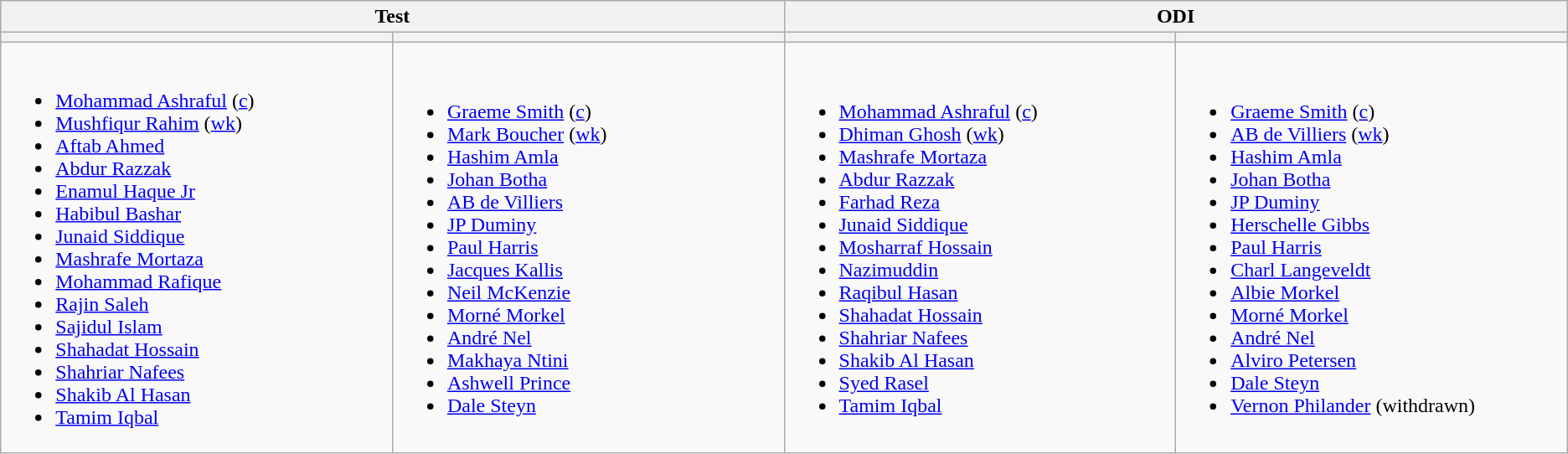<table class="wikitable">
<tr>
<th colspan=2>Test</th>
<th colspan=2>ODI</th>
</tr>
<tr>
<th width=15%></th>
<th width=15%></th>
<th width=15%></th>
<th width=15%></th>
</tr>
<tr>
<td><br><ul><li><a href='#'>Mohammad Ashraful</a> (<a href='#'>c</a>)</li><li><a href='#'>Mushfiqur Rahim</a> (<a href='#'>wk</a>)</li><li><a href='#'>Aftab Ahmed</a></li><li><a href='#'>Abdur Razzak</a></li><li><a href='#'>Enamul Haque Jr</a></li><li><a href='#'>Habibul Bashar</a></li><li><a href='#'>Junaid Siddique</a></li><li><a href='#'>Mashrafe Mortaza</a></li><li><a href='#'>Mohammad Rafique</a></li><li><a href='#'>Rajin Saleh</a></li><li><a href='#'>Sajidul Islam</a></li><li><a href='#'>Shahadat Hossain</a></li><li><a href='#'>Shahriar Nafees</a></li><li><a href='#'>Shakib Al Hasan</a></li><li><a href='#'>Tamim Iqbal</a></li></ul></td>
<td><br><ul><li><a href='#'>Graeme Smith</a> (<a href='#'>c</a>)</li><li><a href='#'>Mark Boucher</a> (<a href='#'>wk</a>)</li><li><a href='#'>Hashim Amla</a></li><li><a href='#'>Johan Botha</a></li><li><a href='#'>AB de Villiers</a></li><li><a href='#'>JP Duminy</a></li><li><a href='#'>Paul Harris</a></li><li><a href='#'>Jacques Kallis</a></li><li><a href='#'>Neil McKenzie</a></li><li><a href='#'>Morné Morkel</a></li><li><a href='#'>André Nel</a></li><li><a href='#'>Makhaya Ntini</a></li><li><a href='#'>Ashwell Prince</a></li><li><a href='#'>Dale Steyn</a></li></ul></td>
<td><br><ul><li><a href='#'>Mohammad Ashraful</a> (<a href='#'>c</a>)</li><li><a href='#'>Dhiman Ghosh</a> (<a href='#'>wk</a>)</li><li><a href='#'>Mashrafe Mortaza</a></li><li><a href='#'>Abdur Razzak</a></li><li><a href='#'>Farhad Reza</a></li><li><a href='#'>Junaid Siddique</a></li><li><a href='#'>Mosharraf Hossain</a></li><li><a href='#'>Nazimuddin</a></li><li><a href='#'>Raqibul Hasan</a></li><li><a href='#'>Shahadat Hossain</a></li><li><a href='#'>Shahriar Nafees</a></li><li><a href='#'>Shakib Al Hasan</a></li><li><a href='#'>Syed Rasel</a></li><li><a href='#'>Tamim Iqbal</a></li></ul></td>
<td><br><ul><li><a href='#'>Graeme Smith</a> (<a href='#'>c</a>)</li><li><a href='#'>AB de Villiers</a> (<a href='#'>wk</a>)</li><li><a href='#'>Hashim Amla</a></li><li><a href='#'>Johan Botha</a></li><li><a href='#'>JP Duminy</a></li><li><a href='#'>Herschelle Gibbs</a></li><li><a href='#'>Paul Harris</a></li><li><a href='#'>Charl Langeveldt</a></li><li><a href='#'>Albie Morkel</a></li><li><a href='#'>Morné Morkel</a></li><li><a href='#'>André Nel</a></li><li><a href='#'>Alviro Petersen</a></li><li><a href='#'>Dale Steyn</a></li><li><a href='#'>Vernon Philander</a> (withdrawn)</li></ul></td>
</tr>
</table>
